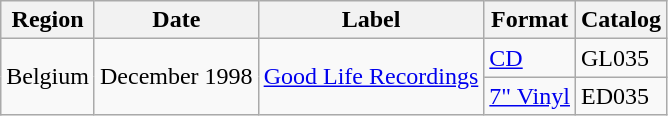<table class="wikitable" summary="As Friends Rust / Discount has been released several times since 1998 across a variety of media and markets">
<tr>
<th scope="col">Region</th>
<th scope="col">Date</th>
<th scope="col">Label</th>
<th scope="col">Format</th>
<th scope="col">Catalog</th>
</tr>
<tr>
<td rowspan="2">Belgium</td>
<td rowspan="2">December 1998</td>
<td rowspan="2"><a href='#'>Good Life Recordings</a></td>
<td><a href='#'>CD</a></td>
<td>GL035</td>
</tr>
<tr>
<td><a href='#'>7" Vinyl</a></td>
<td>ED035</td>
</tr>
</table>
